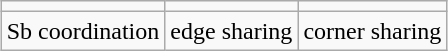<table class="wikitable" style="margin:1em auto; text-align:center;">
<tr>
<td></td>
<td></td>
<td></td>
</tr>
<tr>
<td>Sb coordination</td>
<td>edge sharing</td>
<td>corner sharing</td>
</tr>
</table>
